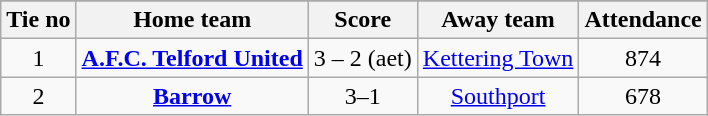<table border=0 cellpadding=0 cellspacing=0>
<tr>
<td valign="top"><br><table class="wikitable" style="text-align: center">
<tr>
</tr>
<tr>
<th>Tie no</th>
<th>Home team</th>
<th>Score</th>
<th>Away team</th>
<th>Attendance</th>
</tr>
<tr>
<td>1</td>
<td><strong><a href='#'>A.F.C. Telford United</a></strong></td>
<td>3 – 2 (aet)</td>
<td><a href='#'>Kettering Town</a></td>
<td>874</td>
</tr>
<tr>
<td>2</td>
<td><strong><a href='#'>Barrow</a></strong></td>
<td>3–1</td>
<td><a href='#'>Southport</a></td>
<td>678</td>
</tr>
</table>
</td>
</tr>
</table>
